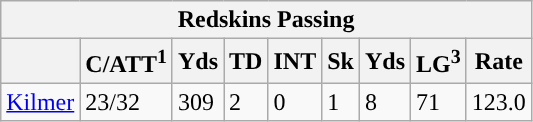<table class="wikitable">
<tr>
<th colspan="9">Redskins Passing</th>
</tr>
<tr>
<th></th>
<th>C/ATT<sup>1</sup></th>
<th>Yds</th>
<th>TD</th>
<th>INT</th>
<th>Sk</th>
<th>Yds</th>
<th>LG<sup>3</sup></th>
<th>Rate</th>
</tr>
<tr>
<td><a href='#'>Kilmer</a></td>
<td>23/32</td>
<td>309</td>
<td>2</td>
<td>0</td>
<td>1</td>
<td>8</td>
<td>71</td>
<td>123.0</td>
</tr>
</table>
